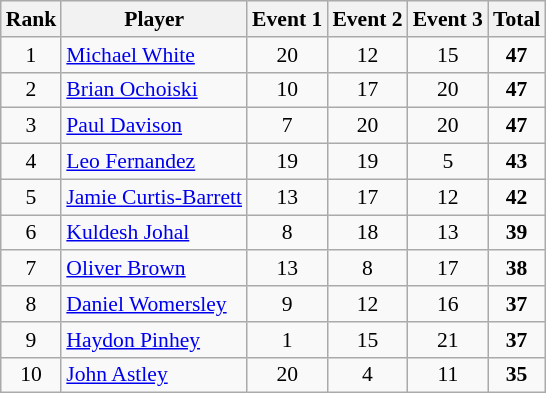<table class="wikitable sortable" style="text-align:center; font-size:90%">
<tr>
<th>Rank</th>
<th>Player</th>
<th>Event 1</th>
<th>Event 2</th>
<th>Event 3</th>
<th>Total</th>
</tr>
<tr>
<td>1</td>
<td align=left> <a href='#'>Michael White</a></td>
<td>20</td>
<td>12</td>
<td>15</td>
<td><strong>47</strong></td>
</tr>
<tr>
<td>2</td>
<td align=left> <a href='#'>Brian Ochoiski</a></td>
<td>10</td>
<td>17</td>
<td>20</td>
<td><strong>47</strong></td>
</tr>
<tr>
<td>3</td>
<td align=left> <a href='#'>Paul Davison</a></td>
<td>7</td>
<td>20</td>
<td>20</td>
<td><strong>47</strong></td>
</tr>
<tr>
<td>4</td>
<td align=left> <a href='#'>Leo Fernandez</a></td>
<td>19</td>
<td>19</td>
<td>5</td>
<td><strong>43</strong></td>
</tr>
<tr>
<td>5</td>
<td align=left> <a href='#'>Jamie Curtis-Barrett</a></td>
<td>13</td>
<td>17</td>
<td>12</td>
<td><strong>42</strong></td>
</tr>
<tr>
<td>6</td>
<td align=left> <a href='#'>Kuldesh Johal</a></td>
<td>8</td>
<td>18</td>
<td>13</td>
<td><strong>39</strong></td>
</tr>
<tr>
<td>7</td>
<td align=left> <a href='#'>Oliver Brown</a></td>
<td>13</td>
<td>8</td>
<td>17</td>
<td><strong>38</strong></td>
</tr>
<tr>
<td>8</td>
<td align=left> <a href='#'>Daniel Womersley</a></td>
<td>9</td>
<td>12</td>
<td>16</td>
<td><strong>37</strong></td>
</tr>
<tr>
<td>9</td>
<td align=left> <a href='#'>Haydon Pinhey</a></td>
<td>1</td>
<td>15</td>
<td>21</td>
<td><strong>37</strong></td>
</tr>
<tr>
<td>10</td>
<td align=left> <a href='#'>John Astley</a></td>
<td>20</td>
<td>4</td>
<td>11</td>
<td><strong>35</strong></td>
</tr>
</table>
